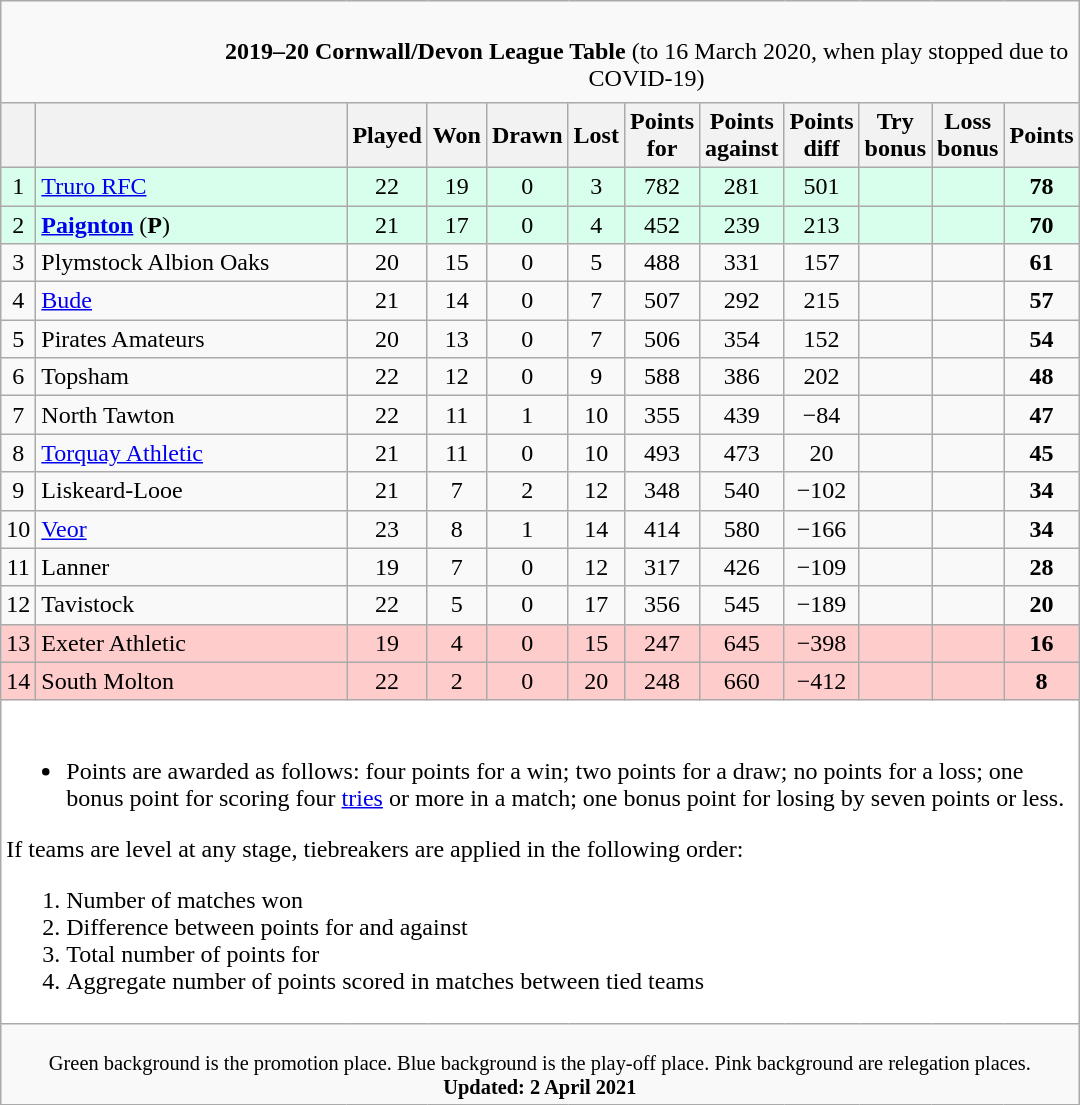<table class="wikitable" style="text-align: center;">
<tr>
<td colspan="15" cellpadding="0" cellspacing="0"><br><table border="0" width="100%" cellpadding="0" cellspacing="0">
<tr>
<td width=20% style="border:0px"></td>
<td style="border:0px"><strong> 2019–20 Cornwall/Devon League Table</strong> (to 16 March 2020, when play stopped due to COVID-19)</td>
</tr>
</table>
</td>
</tr>
<tr>
<th bgcolor="#efefef" width="10"></th>
<th bgcolor="#efefef" width="200"></th>
<th bgcolor="#efefef" width="20">Played</th>
<th bgcolor="#efefef" width="20">Won</th>
<th bgcolor="#efefef" width="20">Drawn</th>
<th bgcolor="#efefef" width="20">Lost</th>
<th bgcolor="#efefef" width="20">Points for</th>
<th bgcolor="#efefef" width="20">Points against</th>
<th bgcolor="#efefef" width="20">Points diff</th>
<th bgcolor="#efefef" width="20">Try bonus</th>
<th bgcolor="#efefef" width="20">Loss bonus</th>
<th bgcolor="#efefef" width="20">Points</th>
</tr>
<tr bgcolor=#d8ffeb align=center>
<td>1</td>
<td align=left><a href='#'>Truro RFC</a></td>
<td>22</td>
<td>19</td>
<td>0</td>
<td>3</td>
<td>782</td>
<td>281</td>
<td>501</td>
<td></td>
<td></td>
<td><strong>78</strong></td>
</tr>
<tr bgcolor=#d8ffeb align=center>
<td>2</td>
<td align=left><strong><a href='#'>Paignton</a></strong> (<strong>P</strong>)</td>
<td>21</td>
<td>17</td>
<td>0</td>
<td>4</td>
<td>452</td>
<td>239</td>
<td>213</td>
<td></td>
<td></td>
<td><strong>70</strong></td>
</tr>
<tr>
<td>3</td>
<td align=left>Plymstock Albion Oaks</td>
<td>20</td>
<td>15</td>
<td>0</td>
<td>5</td>
<td>488</td>
<td>331</td>
<td>157</td>
<td></td>
<td></td>
<td><strong>61</strong></td>
</tr>
<tr>
<td>4</td>
<td align=left><a href='#'>Bude</a></td>
<td>21</td>
<td>14</td>
<td>0</td>
<td>7</td>
<td>507</td>
<td>292</td>
<td>215</td>
<td></td>
<td></td>
<td><strong>57</strong></td>
</tr>
<tr>
<td>5</td>
<td align=left>Pirates Amateurs</td>
<td>20</td>
<td>13</td>
<td>0</td>
<td>7</td>
<td>506</td>
<td>354</td>
<td>152</td>
<td></td>
<td></td>
<td><strong>54</strong></td>
</tr>
<tr>
<td>6</td>
<td align=left>Topsham</td>
<td>22</td>
<td>12</td>
<td>0</td>
<td>9</td>
<td>588</td>
<td>386</td>
<td>202</td>
<td></td>
<td></td>
<td><strong>48</strong></td>
</tr>
<tr>
<td>7</td>
<td align=left>North Tawton</td>
<td>22</td>
<td>11</td>
<td>1</td>
<td>10</td>
<td>355</td>
<td>439</td>
<td>−84</td>
<td></td>
<td></td>
<td><strong>47</strong></td>
</tr>
<tr>
<td>8</td>
<td align=left><a href='#'>Torquay Athletic</a></td>
<td>21</td>
<td>11</td>
<td>0</td>
<td>10</td>
<td>493</td>
<td>473</td>
<td>20</td>
<td></td>
<td></td>
<td><strong>45</strong></td>
</tr>
<tr>
<td>9</td>
<td align=left>Liskeard-Looe</td>
<td>21</td>
<td>7</td>
<td>2</td>
<td>12</td>
<td>348</td>
<td>540</td>
<td>−102</td>
<td></td>
<td></td>
<td><strong>34</strong></td>
</tr>
<tr>
<td>10</td>
<td align=left><a href='#'>Veor</a></td>
<td>23</td>
<td>8</td>
<td>1</td>
<td>14</td>
<td>414</td>
<td>580</td>
<td>−166</td>
<td></td>
<td></td>
<td><strong>34</strong></td>
</tr>
<tr>
<td>11</td>
<td align=left>Lanner</td>
<td>19</td>
<td>7</td>
<td>0</td>
<td>12</td>
<td>317</td>
<td>426</td>
<td>−109</td>
<td></td>
<td></td>
<td><strong>28</strong></td>
</tr>
<tr>
<td>12</td>
<td align=left>Tavistock</td>
<td>22</td>
<td>5</td>
<td>0</td>
<td>17</td>
<td>356</td>
<td>545</td>
<td>−189</td>
<td></td>
<td></td>
<td><strong>20</strong></td>
</tr>
<tr bgcolor=#ffcccc>
<td>13</td>
<td align=left>Exeter Athletic</td>
<td>19</td>
<td>4</td>
<td>0</td>
<td>15</td>
<td>247</td>
<td>645</td>
<td>−398</td>
<td></td>
<td></td>
<td><strong>16</strong></td>
</tr>
<tr bgcolor=#ffcccc>
<td>14</td>
<td align=left>South Molton</td>
<td>22</td>
<td>2</td>
<td>0</td>
<td>20</td>
<td>248</td>
<td>660</td>
<td>−412</td>
<td></td>
<td></td>
<td><strong>8</strong></td>
</tr>
<tr bgcolor=#ffffff align=left>
<td colspan="15"><br><ul><li>Points are awarded as follows: four points for a win; two points for a draw; no points for a loss; one bonus point for scoring four <a href='#'>tries</a> or more in a match; one bonus point for losing by seven points or less.</li></ul>If teams are level at any stage, tiebreakers are applied in the following order:<ol><li>Number of matches won</li><li>Difference between points for and against</li><li>Total number of points for</li><li>Aggregate number of points scored in matches between tied teams</li></ol></td>
</tr>
<tr |align=left|>
<td colspan="15" style="border:0px;font-size:85%;"><br><span>Green background</span> is the promotion place.
<span>Blue background</span> is the play-off place. 
<span>Pink background</span> are relegation places. <br>
<strong>Updated: 2 April 2021</strong></td>
</tr>
<tr |align=left|>
</tr>
</table>
